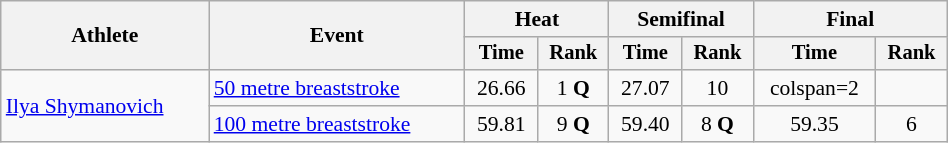<table class="wikitable" style="text-align:center; font-size:90%; width:50%;">
<tr>
<th rowspan="2">Athlete</th>
<th rowspan="2">Event</th>
<th colspan="2">Heat</th>
<th colspan="2">Semifinal</th>
<th colspan="2">Final</th>
</tr>
<tr style="font-size:95%">
<th>Time</th>
<th>Rank</th>
<th>Time</th>
<th>Rank</th>
<th>Time</th>
<th>Rank</th>
</tr>
<tr align=center>
<td align=left  rowspan=2><a href='#'>Ilya Shymanovich</a></td>
<td align=left><a href='#'>50 metre breaststroke</a></td>
<td>26.66</td>
<td>1 <strong>Q</strong></td>
<td>27.07</td>
<td>10</td>
<td>colspan=2   </td>
</tr>
<tr align=center>
<td align=left><a href='#'>100 metre breaststroke</a></td>
<td>59.81</td>
<td>9 <strong>Q</strong></td>
<td>59.40</td>
<td>8 <strong>Q</strong></td>
<td>59.35</td>
<td>6</td>
</tr>
</table>
